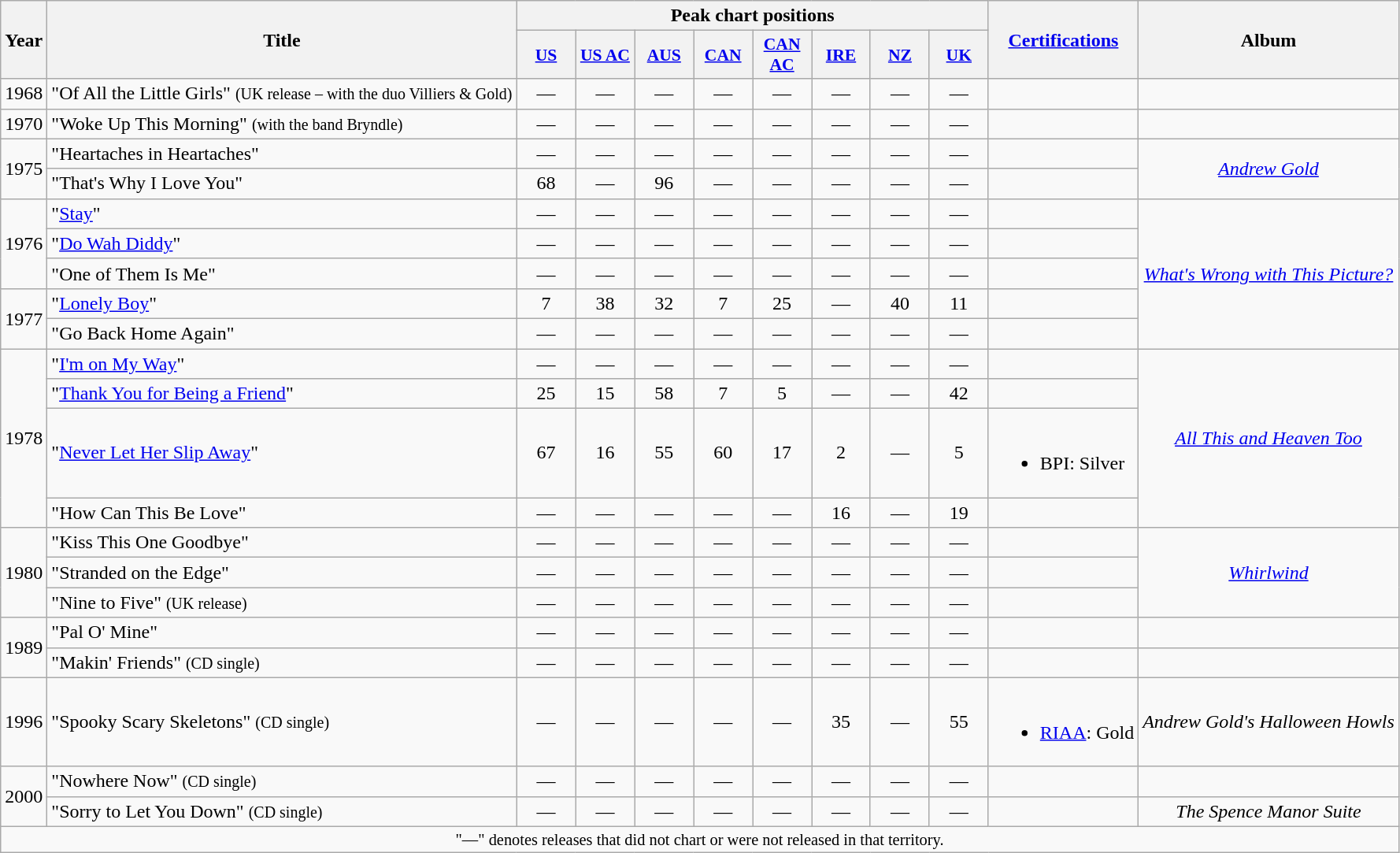<table class="wikitable">
<tr>
<th scope="col" rowspan="2">Year</th>
<th scope="col" rowspan="2">Title</th>
<th scope="col" colspan="8">Peak chart positions</th>
<th scope="col" rowspan="2"><a href='#'>Certifications</a></th>
<th scope="col" rowspan="2">Album</th>
</tr>
<tr>
<th scope="col" style="width:3em;font-size:90%;"><a href='#'>US</a><br></th>
<th scope="col" style="width:3em;font-size:90%;"><a href='#'>US AC</a><br></th>
<th scope="col" style="width:3em;font-size:90%;"><a href='#'>AUS</a><br></th>
<th scope="col" style="width:3em;font-size:90%;"><a href='#'>CAN</a><br></th>
<th scope="col" style="width:3em;font-size:90%;"><a href='#'>CAN AC</a><br></th>
<th scope="col" style="width:3em;font-size:90%;"><a href='#'>IRE</a><br></th>
<th scope="col" style="width:3em;font-size:90%;"><a href='#'>NZ</a><br></th>
<th scope="col" style="width:3em;font-size:90%;"><a href='#'>UK</a><br></th>
</tr>
<tr>
<td>1968</td>
<td>"Of All the Little Girls" <small>(UK release – with the duo Villiers & Gold)</small></td>
<td align="center">—</td>
<td align="center">—</td>
<td align="center">—</td>
<td align="center">—</td>
<td align="center">—</td>
<td align="center">—</td>
<td align="center">―</td>
<td align="center">—</td>
<td></td>
<td></td>
</tr>
<tr>
<td>1970</td>
<td>"Woke Up This Morning" <small>(with the band Bryndle)</small></td>
<td align="center">—</td>
<td align="center">—</td>
<td align="center">—</td>
<td align="center">—</td>
<td align="center">—</td>
<td align="center">—</td>
<td align="center">―</td>
<td align="center">—</td>
<td></td>
<td></td>
</tr>
<tr>
<td rowspan="2">1975</td>
<td>"Heartaches in Heartaches"</td>
<td align="center">—</td>
<td align="center">—</td>
<td align="center">—</td>
<td align="center">—</td>
<td align="center">—</td>
<td align="center">—</td>
<td align="center">―</td>
<td align="center">—</td>
<td></td>
<td align=center rowspan="2"><em><a href='#'>Andrew Gold</a></em></td>
</tr>
<tr>
<td>"That's Why I Love You"</td>
<td align="center">68</td>
<td align="center">—</td>
<td align="center">96</td>
<td align="center">—</td>
<td align="center">—</td>
<td align="center">―</td>
<td align="center">—</td>
<td align="center">―</td>
<td></td>
</tr>
<tr>
<td rowspan="3">1976</td>
<td>"<a href='#'>Stay</a>"</td>
<td align="center">—</td>
<td align="center">—</td>
<td align="center">—</td>
<td align="center">—</td>
<td align="center">—</td>
<td align="center">—</td>
<td align="center">―</td>
<td align="center">—</td>
<td></td>
<td align=center rowspan="5"><em><a href='#'>What's Wrong with This Picture?</a></em></td>
</tr>
<tr>
<td>"<a href='#'>Do Wah Diddy</a>"</td>
<td align="center">—</td>
<td align="center">—</td>
<td align="center">—</td>
<td align="center">—</td>
<td align="center">—</td>
<td align="center">—</td>
<td align="center">―</td>
<td align="center">—</td>
<td></td>
</tr>
<tr>
<td>"One of Them Is Me"</td>
<td align="center">—</td>
<td align="center">—</td>
<td align="center">—</td>
<td align="center">—</td>
<td align="center">—</td>
<td align="center">—</td>
<td align="center">―</td>
<td align="center">—</td>
<td></td>
</tr>
<tr>
<td rowspan="2">1977</td>
<td>"<a href='#'>Lonely Boy</a>"</td>
<td align="center">7</td>
<td align="center">38</td>
<td align="center">32</td>
<td align="center">7</td>
<td align="center">25</td>
<td align="center">—</td>
<td align="center">40</td>
<td align="center">11</td>
<td></td>
</tr>
<tr>
<td>"Go Back Home Again"</td>
<td align="center">—</td>
<td align="center">—</td>
<td align="center">—</td>
<td align="center">—</td>
<td align="center">—</td>
<td align="center">—</td>
<td align="center">―</td>
<td align="center">—</td>
<td></td>
</tr>
<tr>
<td rowspan="4">1978</td>
<td>"<a href='#'>I'm on My Way</a>"</td>
<td align="center">—</td>
<td align="center">—</td>
<td align="center">—</td>
<td align="center">—</td>
<td align="center">—</td>
<td align="center">—</td>
<td align="center">―</td>
<td align="center">—</td>
<td></td>
<td align=center rowspan="4"><em><a href='#'>All This and Heaven Too</a></em></td>
</tr>
<tr>
<td>"<a href='#'>Thank You for Being a Friend</a>"</td>
<td align="center">25</td>
<td align="center">15</td>
<td align="center">58</td>
<td align="center">7</td>
<td align="center">5</td>
<td align="center">—</td>
<td align="center">—</td>
<td align="center">42</td>
<td></td>
</tr>
<tr>
<td>"<a href='#'>Never Let Her Slip Away</a>"</td>
<td align="center">67</td>
<td align="center">16</td>
<td align="center">55</td>
<td align="center">60</td>
<td align="center">17</td>
<td align="center">2</td>
<td align="center">—</td>
<td align="center">5</td>
<td><br><ul><li>BPI: Silver</li></ul></td>
</tr>
<tr>
<td>"How Can This Be Love"</td>
<td align="center">—</td>
<td align="center">—</td>
<td align="center">—</td>
<td align="center">—</td>
<td align="center">—</td>
<td align="center">16</td>
<td align="center">―</td>
<td align="center">19</td>
<td></td>
</tr>
<tr>
<td rowspan="3">1980</td>
<td>"Kiss This One Goodbye"</td>
<td align="center">—</td>
<td align="center">—</td>
<td align="center">—</td>
<td align="center">—</td>
<td align="center">—</td>
<td align="center">—</td>
<td align="center">―</td>
<td align="center">—</td>
<td></td>
<td align=center rowspan="3"><em><a href='#'>Whirlwind</a></em></td>
</tr>
<tr>
<td>"Stranded on the Edge"</td>
<td align="center">—</td>
<td align="center">—</td>
<td align="center">—</td>
<td align="center">—</td>
<td align="center">—</td>
<td align="center">—</td>
<td align="center">―</td>
<td align="center">—</td>
<td></td>
</tr>
<tr>
<td>"Nine to Five" <small>(UK release)</small></td>
<td align="center">—</td>
<td align="center">—</td>
<td align="center">—</td>
<td align="center">—</td>
<td align="center">—</td>
<td align="center">—</td>
<td align="center">―</td>
<td align="center">—</td>
<td></td>
</tr>
<tr>
<td rowspan="2">1989</td>
<td>"Pal O' Mine"</td>
<td align="center">—</td>
<td align="center">—</td>
<td align="center">—</td>
<td align="center">—</td>
<td align="center">—</td>
<td align="center">—</td>
<td align="center">―</td>
<td align="center">—</td>
<td></td>
<td></td>
</tr>
<tr>
<td>"Makin' Friends" <small>(CD single)</small></td>
<td align="center">—</td>
<td align="center">—</td>
<td align="center">—</td>
<td align="center">—</td>
<td align="center">—</td>
<td align="center">—</td>
<td align="center">―</td>
<td align="center">—</td>
<td></td>
<td></td>
</tr>
<tr>
<td>1996</td>
<td>"Spooky Scary Skeletons" <small>(CD single)</small></td>
<td align="center">—</td>
<td align="center">—</td>
<td align="center">—</td>
<td align="center">—</td>
<td align="center">—</td>
<td align="center">35</td>
<td align="center">―</td>
<td align="center">55</td>
<td><br><ul><li><a href='#'>RIAA</a>: Gold</li></ul></td>
<td align=center><em>Andrew Gold's Halloween Howls</em></td>
</tr>
<tr>
<td rowspan="2">2000</td>
<td>"Nowhere Now" <small>(CD single)</small></td>
<td align="center">—</td>
<td align="center">—</td>
<td align="center">—</td>
<td align="center">—</td>
<td align="center">—</td>
<td align="center">—</td>
<td align="center">―</td>
<td align="center">—</td>
<td></td>
<td></td>
</tr>
<tr>
<td>"Sorry to Let You Down" <small>(CD single)</small></td>
<td align="center">—</td>
<td align="center">—</td>
<td align="center">—</td>
<td align="center">—</td>
<td align="center">—</td>
<td align="center">—</td>
<td align="center">―</td>
<td align="center">—</td>
<td></td>
<td align=center><em>The Spence Manor Suite</em></td>
</tr>
<tr>
<td colspan="12" style="text-align:center; font-size:85%;">"—" denotes releases that did not chart or were not released in that territory.</td>
</tr>
</table>
